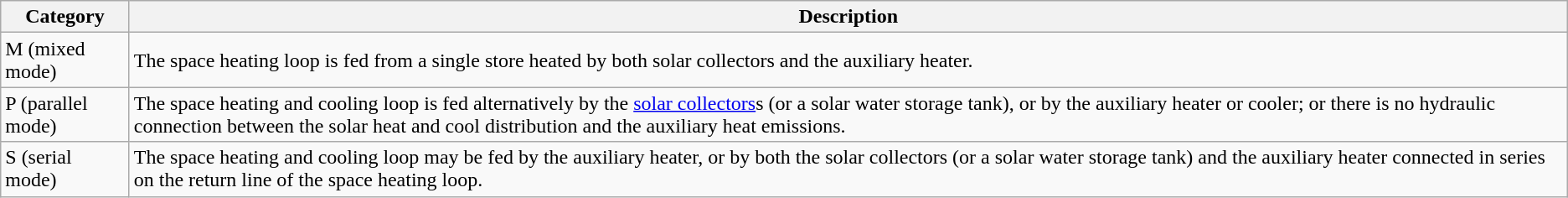<table class="wikitable" border="1">
<tr>
<th>Category</th>
<th>Description</th>
</tr>
<tr>
<td>M (mixed mode)</td>
<td>The space heating loop is fed from a single store heated by both solar collectors and the auxiliary heater.</td>
</tr>
<tr>
<td>P (parallel mode)</td>
<td>The space heating and cooling  loop is fed alternatively by the <a href='#'>solar collectors</a>s (or a solar water storage tank), or by the auxiliary heater or cooler; or there is no hydraulic connection between the solar heat and cool distribution and the auxiliary heat emissions.</td>
</tr>
<tr>
<td>S (serial mode)</td>
<td>The space heating and cooling  loop may be fed by the auxiliary heater, or by both the solar collectors (or a solar water storage tank) and the auxiliary heater connected in series on the return line of the space heating loop.</td>
</tr>
</table>
